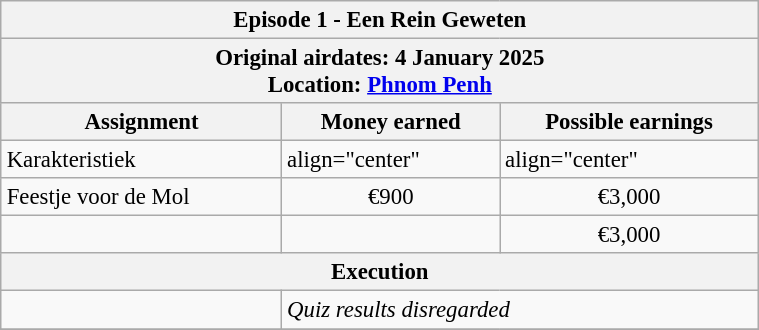<table class="wikitable" style="font-size: 95%; margin: 10px" align="right" width="40%">
<tr>
<th colspan=3>Episode 1 - Een Rein Geweten</th>
</tr>
<tr>
<th colspan=3>Original airdates: 4 January 2025<br>Location: <a href='#'>Phnom Penh</a></th>
</tr>
<tr>
<th>Assignment</th>
<th>Money earned</th>
<th>Possible earnings</th>
</tr>
<tr f>
<td>Karakteristiek</td>
<td>align="center" </td>
<td>align="center" </td>
</tr>
<tr>
<td>Feestje voor de Mol</td>
<td align="center">€900</td>
<td align="center">€3,000</td>
</tr>
<tr>
<td><strong></strong></td>
<td align="center"><strong></strong></td>
<td align="center">€3,000</td>
</tr>
<tr>
<th colspan=3>Execution</th>
</tr>
<tr>
<td></td>
<td colspan="2"><em>Quiz results disregarded</em></td>
</tr>
<tr>
</tr>
</table>
